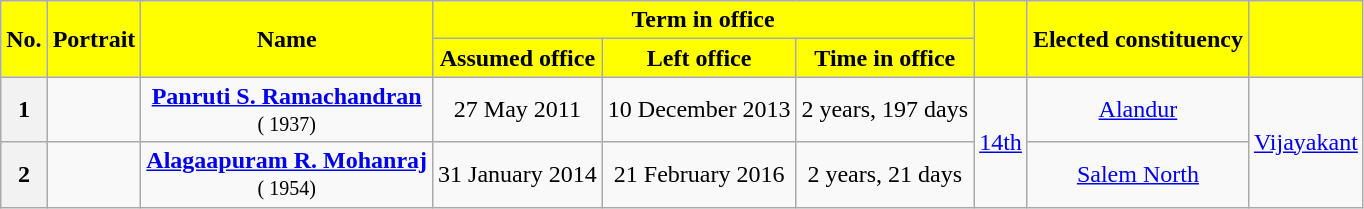<table class="wikitable sortable" style="text-align:center;">
<tr>
<th rowspan=2 style="background-color:#FFFF00;color:black">No.</th>
<th rowspan=2 style="background-color:#FFFF00;color:black">Portrait</th>
<th rowspan=2 style="background-color:#FFFF00;color:black">Name<br></th>
<th colspan=3 style="background-color:#FFFF00;color:black">Term in office</th>
<th rowspan=2 style="background-color:#FFFF00;color:black"><a href='#'></a><br></th>
<th rowspan=2 style="background-color:#FFFF00;color:black">Elected constituency</th>
<th rowspan=2 style="background-color:#FFFF00;color:black"><a href='#'></a></th>
</tr>
<tr>
<th style="background-color:#FFFF00;color:black">Assumed office</th>
<th style="background-color:#FFFF00;color:black">Left office</th>
<th style="background-color:#FFFF00;color:black">Time in office</th>
</tr>
<tr>
<th>1</th>
<td></td>
<td><strong><a href='#'>Panruti S. Ramachandran</a></strong><br><small>( 1937)</small></td>
<td>27 May 2011</td>
<td>10 December 2013</td>
<td>2 years, 197 days</td>
<td rowspan=2><a href='#'>14th</a><br></td>
<td><a href='#'>Alandur</a></td>
<td rowspan=2><a href='#'>Vijayakant</a></td>
</tr>
<tr>
<th>2</th>
<td></td>
<td><strong><a href='#'>Alagaapuram R. Mohanraj</a></strong><br><small>( 1954)</small></td>
<td>31 January 2014</td>
<td>21 February 2016</td>
<td>2 years, 21 days</td>
<td><a href='#'>Salem North</a></td>
</tr>
</table>
